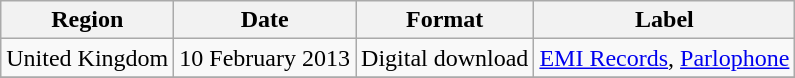<table class=wikitable>
<tr>
<th>Region</th>
<th>Date</th>
<th>Format</th>
<th>Label</th>
</tr>
<tr>
<td>United Kingdom</td>
<td>10 February 2013</td>
<td>Digital download</td>
<td><a href='#'>EMI Records</a>, <a href='#'>Parlophone</a></td>
</tr>
<tr>
</tr>
</table>
